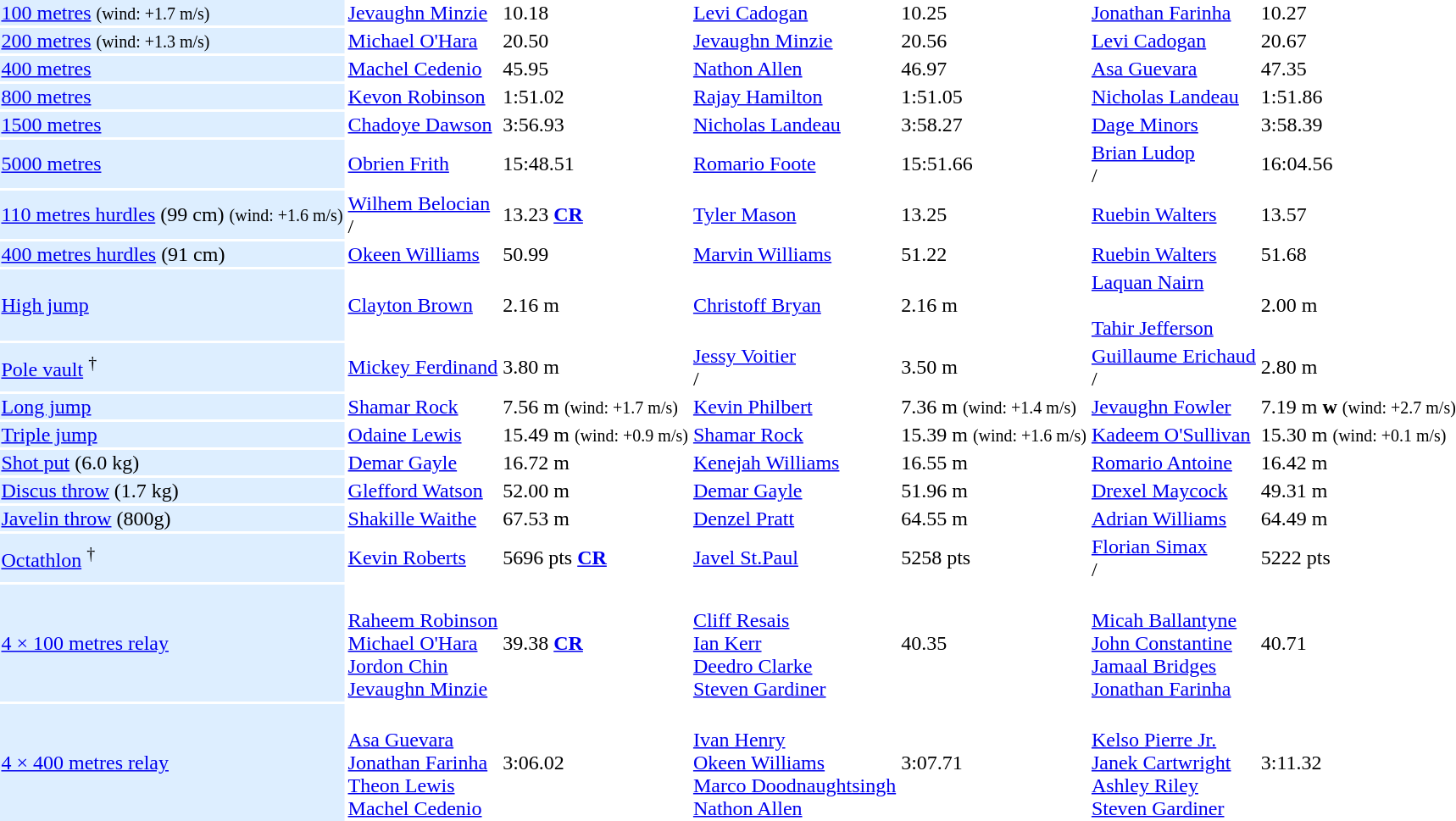<table>
<tr>
<td bgcolor = DDEEFF><a href='#'>100 metres</a> <small>(wind: +1.7 m/s)</small></td>
<td align=left><a href='#'>Jevaughn Minzie</a> <br> </td>
<td>10.18</td>
<td align=left><a href='#'>Levi Cadogan</a> <br> </td>
<td>10.25</td>
<td align=left><a href='#'>Jonathan Farinha</a> <br> </td>
<td>10.27</td>
</tr>
<tr>
<td bgcolor = DDEEFF><a href='#'>200 metres</a> <small>(wind: +1.3 m/s)</small></td>
<td align=left><a href='#'>Michael O'Hara</a> <br> </td>
<td>20.50</td>
<td align=left><a href='#'>Jevaughn Minzie</a> <br> </td>
<td>20.56</td>
<td align=left><a href='#'>Levi Cadogan</a> <br> </td>
<td>20.67</td>
</tr>
<tr>
<td bgcolor = DDEEFF><a href='#'>400 metres</a></td>
<td align=left><a href='#'>Machel Cedenio</a> <br> </td>
<td>45.95</td>
<td align=left><a href='#'>Nathon Allen</a> <br> </td>
<td>46.97</td>
<td align=left><a href='#'>Asa Guevara</a> <br> </td>
<td>47.35</td>
</tr>
<tr>
<td bgcolor = DDEEFF><a href='#'>800 metres</a></td>
<td align=left><a href='#'>Kevon Robinson</a> <br> </td>
<td>1:51.02</td>
<td align=left><a href='#'>Rajay Hamilton</a> <br> </td>
<td>1:51.05</td>
<td align=left><a href='#'>Nicholas Landeau</a> <br> </td>
<td>1:51.86</td>
</tr>
<tr>
<td bgcolor = DDEEFF><a href='#'>1500 metres</a></td>
<td align=left><a href='#'>Chadoye Dawson</a> <br> </td>
<td>3:56.93</td>
<td align=left><a href='#'>Nicholas Landeau</a> <br> </td>
<td>3:58.27</td>
<td align=left><a href='#'>Dage Minors</a> <br> </td>
<td>3:58.39</td>
</tr>
<tr>
<td bgcolor = DDEEFF><a href='#'>5000 metres</a></td>
<td align=left><a href='#'>Obrien Frith</a> <br> </td>
<td>15:48.51</td>
<td align=left><a href='#'>Romario Foote</a> <br> </td>
<td>15:51.66</td>
<td align=left><a href='#'>Brian Ludop</a> <br> /</td>
<td>16:04.56</td>
</tr>
<tr>
<td bgcolor = DDEEFF><a href='#'>110 metres hurdles</a> (99 cm) <small>(wind: +1.6 m/s)</small></td>
<td align=left><a href='#'>Wilhem Belocian</a> <br> /</td>
<td>13.23 <strong><a href='#'>CR</a></strong></td>
<td align=left><a href='#'>Tyler Mason</a> <br> </td>
<td>13.25</td>
<td align=left><a href='#'>Ruebin Walters</a> <br> </td>
<td>13.57</td>
</tr>
<tr>
<td bgcolor = DDEEFF><a href='#'>400 metres hurdles</a> (91 cm)</td>
<td align=left><a href='#'>Okeen Williams</a> <br> </td>
<td>50.99</td>
<td align=left><a href='#'>Marvin Williams</a> <br> </td>
<td>51.22</td>
<td align=left><a href='#'>Ruebin Walters</a> <br> </td>
<td>51.68</td>
</tr>
<tr>
<td bgcolor = DDEEFF><a href='#'>High jump</a></td>
<td align=left><a href='#'>Clayton Brown</a> <br> </td>
<td>2.16 m</td>
<td align=left><a href='#'>Christoff Bryan</a> <br> </td>
<td>2.16 m</td>
<td align=left><a href='#'>Laquan Nairn</a> <br>  <br> <a href='#'>Tahir Jefferson</a> <br> </td>
<td>2.00 m</td>
</tr>
<tr>
<td bgcolor = DDEEFF><a href='#'>Pole vault</a> <sup>†</sup></td>
<td align=left><a href='#'>Mickey Ferdinand</a> <br> </td>
<td>3.80 m</td>
<td align=left><a href='#'>Jessy Voitier</a> <br> /</td>
<td>3.50 m</td>
<td align=left><a href='#'>Guillaume Erichaud</a> <br> /</td>
<td>2.80 m</td>
</tr>
<tr>
<td bgcolor = DDEEFF><a href='#'>Long jump</a></td>
<td align=left><a href='#'>Shamar Rock</a> <br> </td>
<td>7.56 m <small>(wind: +1.7 m/s)</small></td>
<td align=left><a href='#'>Kevin Philbert</a> <br> </td>
<td>7.36 m <small>(wind: +1.4 m/s)</small></td>
<td align=left><a href='#'>Jevaughn Fowler</a>  <br> </td>
<td>7.19 m <strong>w</strong> <small>(wind: +2.7 m/s)</small></td>
</tr>
<tr>
<td bgcolor = DDEEFF><a href='#'>Triple jump</a></td>
<td align=left><a href='#'>Odaine Lewis</a> <br> </td>
<td>15.49 m <small>(wind: +0.9 m/s)</small></td>
<td align=left><a href='#'>Shamar Rock</a> <br> </td>
<td>15.39 m <small>(wind: +1.6 m/s)</small></td>
<td align=left><a href='#'>Kadeem O'Sullivan</a> <br> </td>
<td>15.30 m <small>(wind: +0.1 m/s)</small></td>
</tr>
<tr>
<td bgcolor = DDEEFF><a href='#'>Shot put</a> (6.0 kg)</td>
<td align=left><a href='#'>Demar Gayle</a> <br> </td>
<td>16.72 m</td>
<td align=left><a href='#'>Kenejah Williams</a> <br> </td>
<td>16.55 m</td>
<td align=left><a href='#'>Romario Antoine</a> <br> </td>
<td>16.42 m</td>
</tr>
<tr>
<td bgcolor = DDEEFF><a href='#'>Discus throw</a> (1.7 kg)</td>
<td align=left><a href='#'>Glefford Watson</a> <br> </td>
<td>52.00 m</td>
<td align=left><a href='#'>Demar Gayle</a> <br> </td>
<td>51.96 m</td>
<td align=left><a href='#'>Drexel Maycock</a> <br> </td>
<td>49.31 m</td>
</tr>
<tr>
<td bgcolor = DDEEFF><a href='#'>Javelin throw</a> (800g)</td>
<td align=left><a href='#'>Shakille Waithe</a> <br> </td>
<td>67.53 m</td>
<td align=left><a href='#'>Denzel Pratt</a> <br> </td>
<td>64.55 m</td>
<td align=left><a href='#'>Adrian Williams</a> <br> </td>
<td>64.49 m</td>
</tr>
<tr>
<td bgcolor = DDEEFF><a href='#'>Octathlon</a> <sup>†</sup></td>
<td align=left><a href='#'>Kevin Roberts</a> <br> </td>
<td>5696 pts <strong><a href='#'>CR</a></strong></td>
<td align=left><a href='#'>Javel St.Paul</a> <br> </td>
<td>5258 pts</td>
<td align=left><a href='#'>Florian Simax</a> <br> /</td>
<td>5222 pts</td>
</tr>
<tr>
<td bgcolor = DDEEFF><a href='#'>4 × 100 metres relay</a></td>
<td align=left><br> <a href='#'>Raheem Robinson</a> <br> <a href='#'>Michael O'Hara</a> <br> <a href='#'>Jordon Chin</a> <br> <a href='#'>Jevaughn Minzie</a></td>
<td>39.38 <strong><a href='#'>CR</a></strong></td>
<td align=left><br> <a href='#'>Cliff Resais</a> <br> <a href='#'>Ian Kerr</a> <br> <a href='#'>Deedro Clarke</a> <br> <a href='#'>Steven Gardiner</a></td>
<td>40.35</td>
<td align=left><br> <a href='#'>Micah Ballantyne</a> <br> <a href='#'>John Constantine</a> <br> <a href='#'>Jamaal Bridges</a> <br> <a href='#'>Jonathan Farinha</a></td>
<td>40.71</td>
</tr>
<tr>
<td bgcolor = DDEEFF><a href='#'>4 × 400 metres relay</a></td>
<td align=left> <br> <a href='#'>Asa Guevara</a>  <br> <a href='#'>Jonathan Farinha</a>  <br> <a href='#'>Theon Lewis</a>  <br> <a href='#'>Machel Cedenio</a></td>
<td>3:06.02</td>
<td align=left> <br> <a href='#'>Ivan Henry</a>  <br> <a href='#'>Okeen Williams</a>  <br> <a href='#'>Marco Doodnaughtsingh</a>  <br> <a href='#'>Nathon Allen</a></td>
<td>3:07.71</td>
<td align=left> <br> <a href='#'>Kelso Pierre Jr.</a>  <br> <a href='#'>Janek Cartwright</a>  <br> <a href='#'>Ashley Riley</a>  <br> <a href='#'>Steven Gardiner</a></td>
<td>3:11.32</td>
</tr>
</table>
